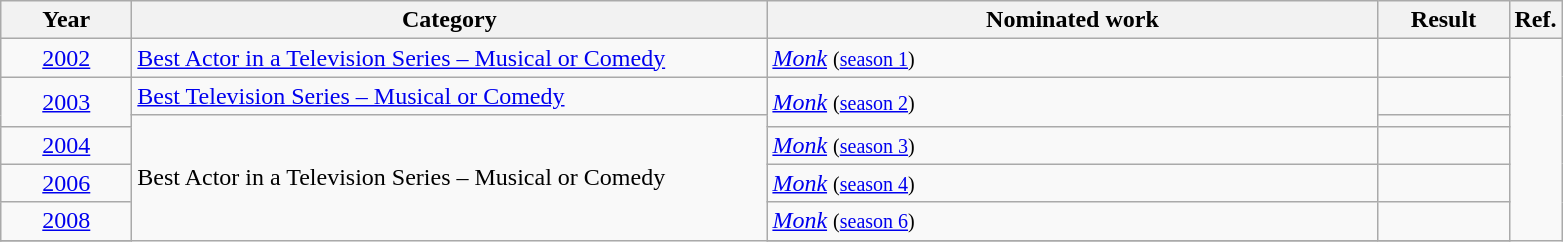<table class="wikitable plainrowheaders">
<tr>
<th scope="col" style="width:5em;">Year</th>
<th scope="col" style="width:26em;">Category</th>
<th scope="col" style="width:25em;">Nominated work</th>
<th scope="col" style="width:5em;">Result</th>
<th>Ref.</th>
</tr>
<tr>
<td style="text-align:center;"><a href='#'>2002</a></td>
<td><a href='#'>Best Actor in a Television Series – Musical or Comedy</a></td>
<td><em><a href='#'>Monk</a></em> <small> (<a href='#'>season 1</a>) </small></td>
<td></td>
<td rowspan="7"></td>
</tr>
<tr>
<td style="text-align:center;", rowspan="2"><a href='#'>2003</a></td>
<td><a href='#'>Best Television Series – Musical or Comedy</a> </td>
<td rowspan=2><em><a href='#'>Monk</a></em> <small> (<a href='#'>season 2</a>) </small></td>
<td></td>
</tr>
<tr>
<td rowspan="5">Best Actor in a Television Series – Musical or Comedy</td>
<td></td>
</tr>
<tr>
<td style="text-align:center;"><a href='#'>2004</a></td>
<td><em><a href='#'>Monk</a></em> <small> (<a href='#'>season 3</a>) </small></td>
<td></td>
</tr>
<tr>
<td style="text-align:center;"><a href='#'>2006</a></td>
<td><em><a href='#'>Monk</a></em> <small> (<a href='#'>season 4</a>) </small></td>
<td></td>
</tr>
<tr>
<td style="text-align:center;"><a href='#'>2008</a></td>
<td><em><a href='#'>Monk</a></em> <small> (<a href='#'>season 6</a>) </small></td>
<td></td>
</tr>
<tr>
</tr>
</table>
